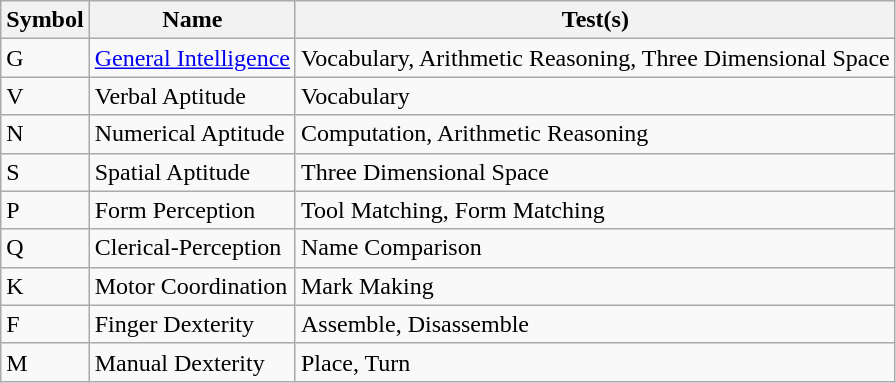<table class="wikitable">
<tr>
<th>Symbol</th>
<th>Name</th>
<th>Test(s)</th>
</tr>
<tr>
<td>G</td>
<td><a href='#'>General Intelligence</a></td>
<td>Vocabulary, Arithmetic Reasoning, Three Dimensional Space</td>
</tr>
<tr>
<td>V</td>
<td>Verbal Aptitude</td>
<td>Vocabulary</td>
</tr>
<tr>
<td>N</td>
<td>Numerical Aptitude</td>
<td>Computation, Arithmetic Reasoning</td>
</tr>
<tr>
<td>S</td>
<td>Spatial Aptitude</td>
<td>Three Dimensional Space</td>
</tr>
<tr>
<td>P</td>
<td>Form Perception</td>
<td>Tool Matching, Form Matching</td>
</tr>
<tr>
<td>Q</td>
<td>Clerical-Perception</td>
<td>Name Comparison</td>
</tr>
<tr>
<td>K</td>
<td>Motor Coordination</td>
<td>Mark Making</td>
</tr>
<tr>
<td>F</td>
<td>Finger Dexterity</td>
<td>Assemble, Disassemble</td>
</tr>
<tr>
<td>M</td>
<td>Manual Dexterity</td>
<td>Place, Turn</td>
</tr>
</table>
